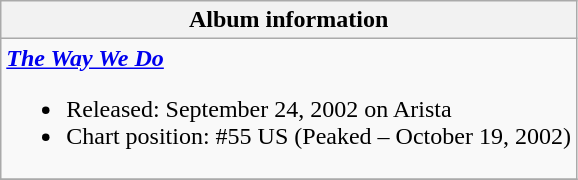<table class="wikitable">
<tr>
<th align="left">Album information</th>
</tr>
<tr>
<td align="left"><strong><em><a href='#'>The Way We Do</a></em></strong><br><ul><li>Released: September 24, 2002 on Arista</li><li>Chart position: #55 US (Peaked – October 19, 2002)</li></ul></td>
</tr>
<tr>
</tr>
</table>
